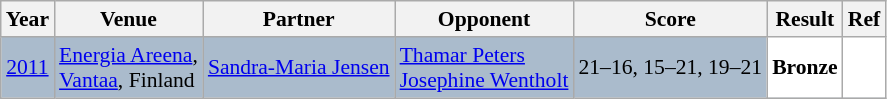<table class="sortable wikitable" style="font-size: 90%;">
<tr>
<th>Year</th>
<th>Venue</th>
<th>Partner</th>
<th>Opponent</th>
<th>Score</th>
<th>Result</th>
<th>Ref</th>
</tr>
<tr style="background:#AABBCC">
<td align="center"><a href='#'>2011</a></td>
<td align="left"><a href='#'>Energia Areena</a>,<br><a href='#'>Vantaa</a>, Finland</td>
<td align="left"> <a href='#'>Sandra-Maria Jensen</a></td>
<td align="left"> <a href='#'>Thamar Peters</a><br> <a href='#'>Josephine Wentholt</a></td>
<td align="left">21–16, 15–21, 19–21</td>
<td style="text-align:left; background:white"> <strong>Bronze</strong></td>
<td style="text-align:center; background:white"></td>
</tr>
</table>
